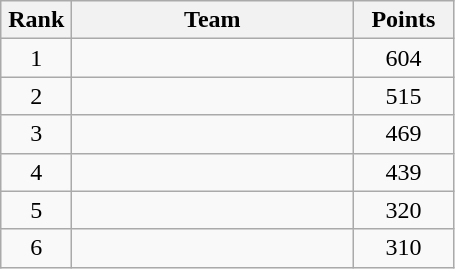<table class="wikitable" style="text-align:center;">
<tr>
<th width=40>Rank</th>
<th width=180>Team</th>
<th width=60>Points</th>
</tr>
<tr>
<td>1</td>
<td align=left></td>
<td>604</td>
</tr>
<tr>
<td>2</td>
<td align=left></td>
<td>515</td>
</tr>
<tr>
<td>3</td>
<td align=left></td>
<td>469</td>
</tr>
<tr>
<td>4</td>
<td align=left></td>
<td>439</td>
</tr>
<tr>
<td>5</td>
<td align=left></td>
<td>320</td>
</tr>
<tr>
<td>6</td>
<td align=left></td>
<td>310</td>
</tr>
</table>
